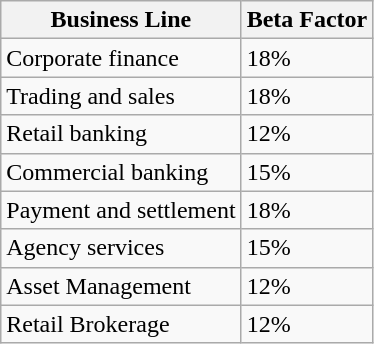<table class="wikitable sortable">
<tr>
<th>Business Line</th>
<th>Beta Factor</th>
</tr>
<tr>
<td>Corporate finance</td>
<td>18%</td>
</tr>
<tr>
<td>Trading and sales</td>
<td>18%</td>
</tr>
<tr>
<td>Retail banking</td>
<td>12%</td>
</tr>
<tr>
<td>Commercial banking</td>
<td>15%</td>
</tr>
<tr>
<td>Payment and settlement</td>
<td>18%</td>
</tr>
<tr>
<td>Agency services</td>
<td>15%</td>
</tr>
<tr>
<td>Asset Management</td>
<td>12%</td>
</tr>
<tr>
<td>Retail Brokerage</td>
<td>12%</td>
</tr>
</table>
